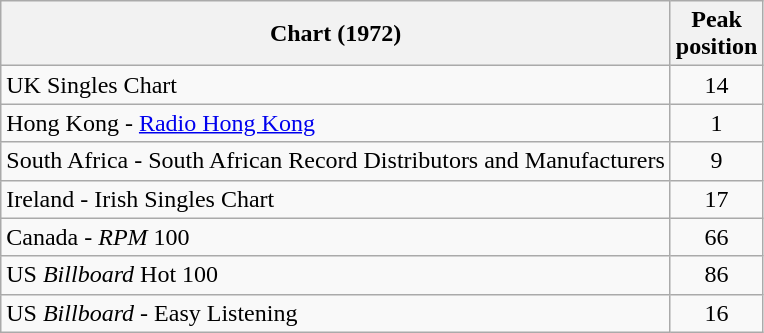<table class="wikitable sortable">
<tr>
<th align="left">Chart (1972)</th>
<th style="text-align:center;">Peak<br>position</th>
</tr>
<tr>
<td align="left">UK Singles Chart</td>
<td style="text-align:center;">14</td>
</tr>
<tr>
<td align="left">Hong Kong - <a href='#'>Radio Hong Kong</a></td>
<td style="text-align:center;">1</td>
</tr>
<tr>
<td align="left">South Africa - South African Record Distributors and Manufacturers</td>
<td style="text-align:center;">9</td>
</tr>
<tr>
<td align="left">Ireland - Irish Singles Chart</td>
<td style="text-align:center;">17</td>
</tr>
<tr>
<td align="left">Canada - <em>RPM</em> 100</td>
<td style="text-align:center;">66</td>
</tr>
<tr>
<td align="left">US <em>Billboard</em> Hot 100</td>
<td style="text-align:center;">86</td>
</tr>
<tr>
<td align="left">US <em>Billboard</em> - Easy Listening</td>
<td style="text-align:center;">16</td>
</tr>
</table>
